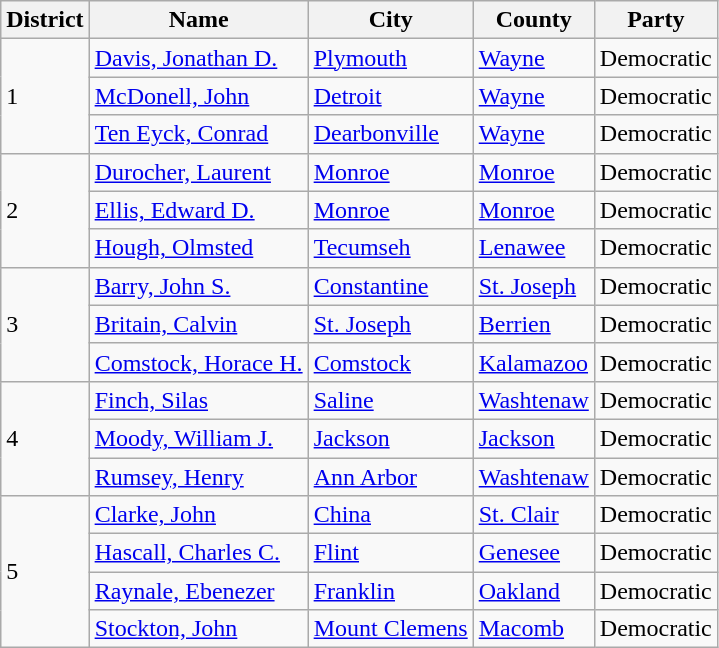<table class="wikitable sortable">
<tr>
<th>District</th>
<th>Name</th>
<th>City</th>
<th>County</th>
<th>Party</th>
</tr>
<tr>
<td rowspan="3">1</td>
<td><a href='#'>Davis, Jonathan D.</a></td>
<td><a href='#'>Plymouth</a></td>
<td><a href='#'>Wayne</a></td>
<td>Democratic</td>
</tr>
<tr>
<td><a href='#'>McDonell, John</a></td>
<td><a href='#'>Detroit</a></td>
<td><a href='#'>Wayne</a></td>
<td>Democratic</td>
</tr>
<tr>
<td><a href='#'>Ten Eyck, Conrad</a></td>
<td><a href='#'>Dearbonville</a></td>
<td><a href='#'>Wayne</a></td>
<td>Democratic</td>
</tr>
<tr>
<td rowspan="3">2</td>
<td><a href='#'>Durocher, Laurent</a></td>
<td><a href='#'>Monroe</a></td>
<td><a href='#'>Monroe</a></td>
<td>Democratic</td>
</tr>
<tr>
<td><a href='#'>Ellis, Edward D.</a></td>
<td><a href='#'>Monroe</a></td>
<td><a href='#'>Monroe</a></td>
<td>Democratic</td>
</tr>
<tr>
<td><a href='#'>Hough, Olmsted</a></td>
<td><a href='#'>Tecumseh</a></td>
<td><a href='#'>Lenawee</a></td>
<td>Democratic</td>
</tr>
<tr>
<td rowspan="3">3</td>
<td><a href='#'>Barry, John S.</a></td>
<td><a href='#'>Constantine</a></td>
<td><a href='#'>St. Joseph</a></td>
<td>Democratic</td>
</tr>
<tr>
<td><a href='#'>Britain, Calvin</a></td>
<td><a href='#'>St. Joseph</a></td>
<td><a href='#'>Berrien</a></td>
<td>Democratic</td>
</tr>
<tr>
<td><a href='#'>Comstock, Horace H.</a></td>
<td><a href='#'>Comstock</a></td>
<td><a href='#'>Kalamazoo</a></td>
<td>Democratic</td>
</tr>
<tr>
<td rowspan="3">4</td>
<td><a href='#'>Finch, Silas</a></td>
<td><a href='#'>Saline</a></td>
<td><a href='#'>Washtenaw</a></td>
<td>Democratic</td>
</tr>
<tr>
<td><a href='#'>Moody, William J.</a></td>
<td><a href='#'>Jackson</a></td>
<td><a href='#'>Jackson</a></td>
<td>Democratic</td>
</tr>
<tr>
<td><a href='#'>Rumsey, Henry</a></td>
<td><a href='#'>Ann Arbor</a></td>
<td><a href='#'>Washtenaw</a></td>
<td>Democratic</td>
</tr>
<tr>
<td rowspan="4">5</td>
<td><a href='#'>Clarke, John</a></td>
<td><a href='#'>China</a></td>
<td><a href='#'>St. Clair</a></td>
<td>Democratic</td>
</tr>
<tr>
<td><a href='#'>Hascall, Charles C.</a></td>
<td><a href='#'>Flint</a></td>
<td><a href='#'>Genesee</a></td>
<td>Democratic</td>
</tr>
<tr>
<td><a href='#'>Raynale, Ebenezer</a></td>
<td><a href='#'>Franklin</a></td>
<td><a href='#'>Oakland</a></td>
<td>Democratic</td>
</tr>
<tr>
<td><a href='#'>Stockton, John</a></td>
<td><a href='#'>Mount Clemens</a></td>
<td><a href='#'>Macomb</a></td>
<td>Democratic</td>
</tr>
</table>
